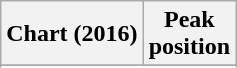<table class="wikitable plainrowheaders sortable">
<tr>
<th scope="col">Chart (2016)</th>
<th scope="col">Peak<br>position</th>
</tr>
<tr>
</tr>
<tr>
</tr>
<tr>
</tr>
<tr>
</tr>
</table>
